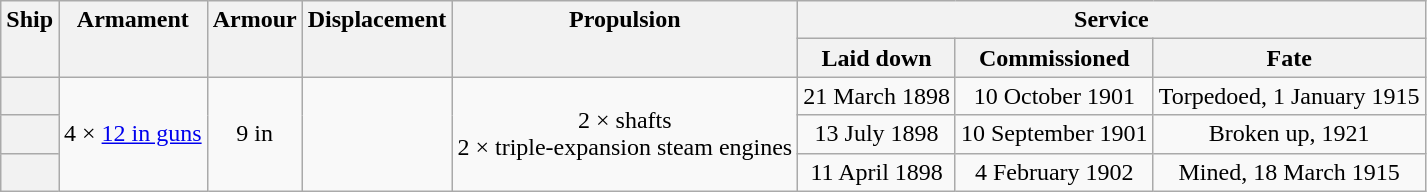<table class="wikitable plainrowheaders" style="text-align: center;">
<tr valign="top">
<th scope="col" rowspan="2">Ship</th>
<th scope="col" rowspan="2">Armament</th>
<th scope="col" rowspan="2">Armour</th>
<th scope="col" rowspan="2">Displacement</th>
<th scope="col" rowspan="2">Propulsion</th>
<th scope="col" colspan="3">Service</th>
</tr>
<tr valign="top">
<th scope="col">Laid down</th>
<th scope="col">Commissioned</th>
<th scope="col">Fate</th>
</tr>
<tr valign="center">
<th scope="row"></th>
<td rowspan="3">4 × <a href='#'>12 in guns</a></td>
<td rowspan="3">9 in</td>
<td rowspan="3"></td>
<td rowspan="3">2 × shafts<br>2 × triple-expansion steam engines<br></td>
<td>21 March 1898</td>
<td>10 October 1901</td>
<td>Torpedoed, 1 January 1915</td>
</tr>
<tr valign="center">
<th scope="row"></th>
<td>13 July 1898</td>
<td>10 September 1901</td>
<td>Broken up, 1921</td>
</tr>
<tr valign="top">
<th scope="row"></th>
<td>11 April 1898</td>
<td>4 February 1902</td>
<td>Mined, 18 March 1915</td>
</tr>
</table>
